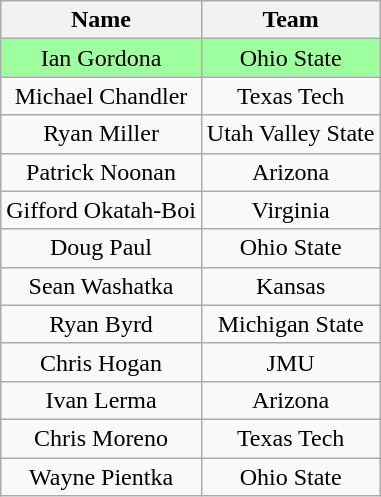<table class="wikitable" style="text-align:center">
<tr>
<th>Name</th>
<th>Team</th>
</tr>
<tr bgcolor="#9eff9e">
<td>Ian Gordona</td>
<td>Ohio State</td>
</tr>
<tr>
<td>Michael Chandler</td>
<td>Texas Tech</td>
</tr>
<tr>
<td>Ryan Miller</td>
<td>Utah Valley State</td>
</tr>
<tr>
<td>Patrick Noonan</td>
<td>Arizona</td>
</tr>
<tr>
<td>Gifford Okatah-Boi</td>
<td>Virginia</td>
</tr>
<tr>
<td>Doug Paul</td>
<td>Ohio State</td>
</tr>
<tr>
<td>Sean Washatka</td>
<td>Kansas</td>
</tr>
<tr>
<td>Ryan Byrd</td>
<td>Michigan State</td>
</tr>
<tr>
<td>Chris Hogan</td>
<td>JMU</td>
</tr>
<tr>
<td>Ivan Lerma</td>
<td>Arizona</td>
</tr>
<tr>
<td>Chris Moreno</td>
<td>Texas Tech</td>
</tr>
<tr>
<td>Wayne Pientka</td>
<td>Ohio State</td>
</tr>
</table>
